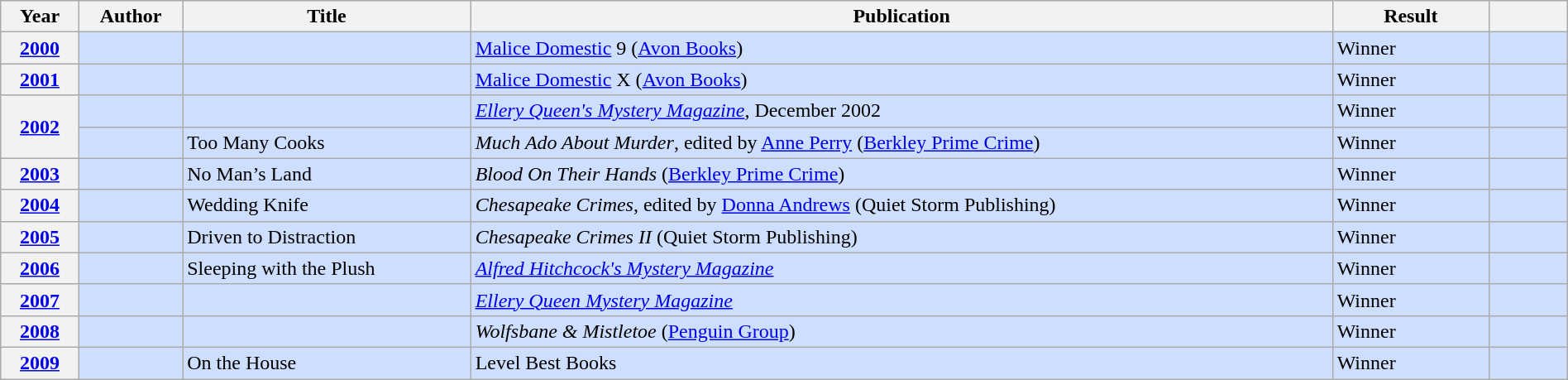<table class="wikitable sortable mw-collapsible" style="width:100%">
<tr>
<th scope="col" width="5%">Year</th>
<th>Author</th>
<th>Title</th>
<th>Publication</th>
<th scope="col" width="10%">Result</th>
<th scope="col" width="5%"></th>
</tr>
<tr style="background:#cddeff">
<th><a href='#'> 2000</a></th>
<td></td>
<td></td>
<td><a href='#'>Malice Domestic</a> 9 (<a href='#'>Avon Books</a>)</td>
<td>Winner</td>
<td></td>
</tr>
<tr style="background:#cddeff">
<th><a href='#'> 2001</a></th>
<td></td>
<td></td>
<td><a href='#'>Malice Domestic</a> X (<a href='#'>Avon Books</a>)</td>
<td>Winner</td>
<td></td>
</tr>
<tr style="background:#cddeff">
<th rowspan="2"><a href='#'> 2002</a></th>
<td></td>
<td></td>
<td><em><a href='#'>Ellery Queen's Mystery Magazine</a></em>, December 2002</td>
<td>Winner</td>
<td></td>
</tr>
<tr style="background:#cddeff">
<td></td>
<td>Too Many Cooks</td>
<td><em>Much Ado About Murder</em>, edited by <a href='#'>Anne Perry</a> (<a href='#'>Berkley Prime Crime</a>)</td>
<td>Winner</td>
<td></td>
</tr>
<tr style="background:#cddeff">
<th><a href='#'> 2003</a></th>
<td></td>
<td>No Man’s Land</td>
<td><em>Blood On Their Hands</em> (<a href='#'>Berkley Prime Crime</a>)</td>
<td>Winner</td>
<td></td>
</tr>
<tr style="background:#cddeff">
<th><a href='#'> 2004</a></th>
<td></td>
<td>Wedding Knife</td>
<td><em>Chesapeake Crimes</em>, edited by <a href='#'>Donna Andrews</a> (Quiet Storm Publishing)</td>
<td>Winner</td>
<td></td>
</tr>
<tr style="background:#cddeff">
<th><a href='#'> 2005</a></th>
<td></td>
<td>Driven to Distraction</td>
<td><em>Chesapeake Crimes II</em>  (Quiet Storm Publishing)</td>
<td>Winner</td>
<td></td>
</tr>
<tr style="background:#cddeff">
<th><a href='#'> 2006</a></th>
<td></td>
<td>Sleeping with the Plush</td>
<td><em><a href='#'>Alfred Hitchcock's Mystery Magazine</a></em></td>
<td>Winner</td>
<td></td>
</tr>
<tr style="background:#cddeff">
<th><a href='#'> 2007</a></th>
<td></td>
<td></td>
<td><em><a href='#'>Ellery Queen Mystery Magazine</a></em></td>
<td>Winner</td>
<td></td>
</tr>
<tr style="background:#cddeff">
<th><a href='#'> 2008</a></th>
<td></td>
<td></td>
<td><em>Wolfsbane & Mistletoe</em>  (<a href='#'>Penguin Group</a>)</td>
<td>Winner</td>
<td></td>
</tr>
<tr style="background:#cddeff">
<th><a href='#'> 2009</a></th>
<td></td>
<td>On the House</td>
<td>Level Best Books</td>
<td>Winner</td>
<td></td>
</tr>
</table>
